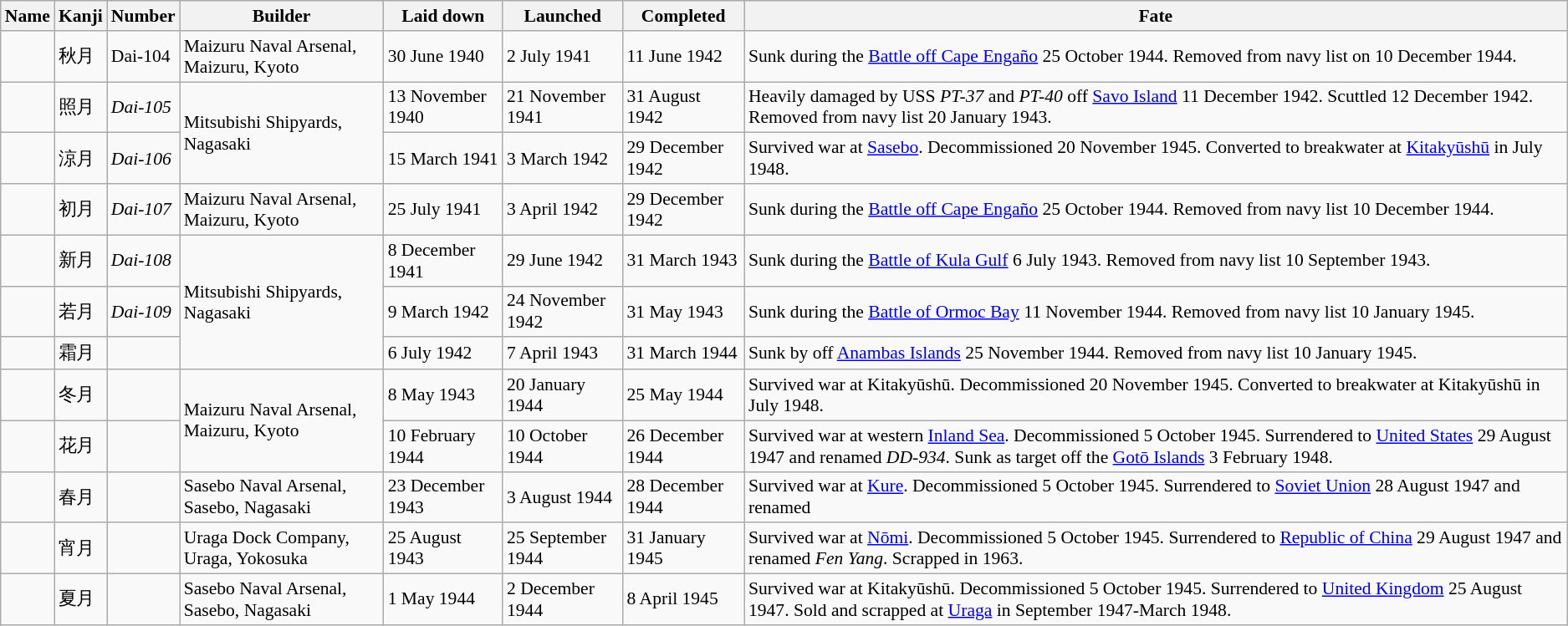<table class="wikitable" style="font-size:90%;">
<tr>
<th>Name</th>
<th>Kanji</th>
<th>Number</th>
<th>Builder</th>
<th>Laid down</th>
<th>Launched</th>
<th>Completed</th>
<th>Fate</th>
</tr>
<tr>
<td></td>
<td>秋月</td>
<td>Dai-104</td>
<td>Maizuru Naval Arsenal, Maizuru, Kyoto</td>
<td>30 June 1940</td>
<td>2 July 1941</td>
<td>11 June 1942</td>
<td>Sunk during the <a href='#'>Battle off Cape Engaño</a> 25 October 1944. Removed from navy list on 10 December 1944.</td>
</tr>
<tr>
<td></td>
<td>照月</td>
<td><em>Dai-105</em></td>
<td rowspan=2>Mitsubishi Shipyards, Nagasaki</td>
<td>13 November 1940</td>
<td>21 November 1941</td>
<td>31 August 1942</td>
<td>Heavily damaged by USS <em>PT-37</em> and <em>PT-40</em> off <a href='#'>Savo Island</a> 11 December 1942. Scuttled 12 December 1942. Removed from navy list 20 January 1943.</td>
</tr>
<tr>
<td></td>
<td>涼月</td>
<td><em>Dai-106</em></td>
<td>15 March 1941</td>
<td>3 March 1942</td>
<td>29 December 1942</td>
<td data-sort-value="20 November 1945">Survived war at <a href='#'>Sasebo</a>. Decommissioned 20 November 1945. Converted to breakwater at <a href='#'>Kitakyūshū</a> in July 1948.</td>
</tr>
<tr>
<td></td>
<td>初月</td>
<td><em>Dai-107</em></td>
<td>Maizuru Naval Arsenal, Maizuru, Kyoto</td>
<td>25 July 1941</td>
<td>3 April 1942</td>
<td>29 December 1942</td>
<td>Sunk during the <a href='#'>Battle off Cape Engaño</a> 25 October 1944. Removed from navy list 10 December 1944.</td>
</tr>
<tr>
<td></td>
<td>新月</td>
<td><em>Dai-108</em></td>
<td rowspan=3>Mitsubishi Shipyards, Nagasaki</td>
<td>8 December 1941</td>
<td>29 June 1942</td>
<td>31 March 1943</td>
<td>Sunk during the <a href='#'>Battle of Kula Gulf</a> 6 July 1943. Removed from navy list 10 September 1943.</td>
</tr>
<tr>
<td></td>
<td>若月</td>
<td><em>Dai-109</em></td>
<td>9 March 1942</td>
<td>24 November 1942</td>
<td>31 May 1943</td>
<td>Sunk during the <a href='#'>Battle of Ormoc Bay</a> 11 November 1944. Removed from navy list 10 January 1945.</td>
</tr>
<tr>
<td></td>
<td>霜月</td>
<td></td>
<td>6 July 1942</td>
<td>7 April 1943</td>
<td>31 March 1944</td>
<td>Sunk by  off <a href='#'>Anambas Islands</a> 25 November 1944. Removed from navy list 10 January 1945.</td>
</tr>
<tr>
<td></td>
<td>冬月</td>
<td></td>
<td rowspan=2>Maizuru Naval Arsenal, Maizuru, Kyoto</td>
<td>8 May 1943</td>
<td>20 January 1944</td>
<td>25 May 1944</td>
<td>Survived war at Kitakyūshū. Decommissioned 20 November 1945. Converted to breakwater at Kitakyūshū in July 1948.</td>
</tr>
<tr>
<td></td>
<td>花月</td>
<td></td>
<td>10 February 1944</td>
<td>10 October 1944</td>
<td>26 December 1944</td>
<td>Survived war at western <a href='#'>Inland Sea</a>. Decommissioned 5 October 1945. Surrendered to <a href='#'>United States</a> 29 August 1947 and renamed <em>DD-934</em>. Sunk as target off the <a href='#'>Gotō Islands</a> 3 February 1948.</td>
</tr>
<tr>
<td></td>
<td>春月</td>
<td></td>
<td>Sasebo Naval Arsenal, Sasebo, Nagasaki</td>
<td>23 December 1943</td>
<td>3 August 1944</td>
<td>28 December 1944</td>
<td>Survived war at <a href='#'>Kure</a>. Decommissioned 5 October 1945. Surrendered to <a href='#'>Soviet Union</a> 28 August 1947 and renamed </td>
</tr>
<tr>
<td></td>
<td>宵月</td>
<td></td>
<td>Uraga Dock Company, Uraga, Yokosuka</td>
<td>25 August 1943</td>
<td>25 September 1944</td>
<td>31 January 1945</td>
<td>Survived war at <a href='#'>Nōmi</a>. Decommissioned 5 October 1945. Surrendered to <a href='#'>Republic of China</a> 29 August 1947 and renamed <em>Fen Yang</em>. Scrapped in 1963.</td>
</tr>
<tr>
<td></td>
<td>夏月</td>
<td></td>
<td>Sasebo Naval Arsenal, Sasebo, Nagasaki</td>
<td>1 May 1944</td>
<td>2 December 1944</td>
<td>8 April 1945</td>
<td>Survived war at Kitakyūshū. Decommissioned 5 October 1945. Surrendered to <a href='#'>United Kingdom</a> 25 August 1947. Sold and scrapped at <a href='#'>Uraga</a> in September 1947-March 1948.</td>
</tr>
</table>
